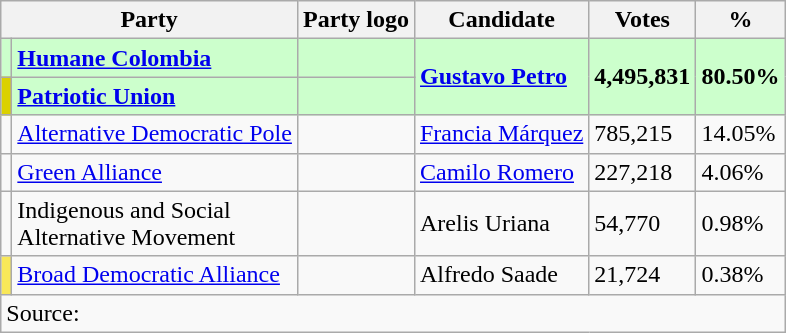<table class="wikitable">
<tr>
<th colspan="2">Party</th>
<th>Party logo</th>
<th>Candidate</th>
<th>Votes</th>
<th>%</th>
</tr>
<tr style="background:#cfc;"|>
<td bgcolor=></td>
<td><strong><a href='#'>Humane Colombia</a></strong></td>
<td></td>
<td rowspan="2"><strong><a href='#'>Gustavo Petro</a></strong></td>
<td rowspan="2"><strong>4,495,831</strong></td>
<td rowspan="2"><strong>80.50%</strong></td>
</tr>
<tr style="background:#cfc;"|>
<td style="background:#dbd100;"></td>
<td><strong><a href='#'>Patriotic Union</a></strong></td>
<td></td>
</tr>
<tr>
<td bgcolor=></td>
<td><a href='#'>Alternative Democratic Pole</a></td>
<td></td>
<td><a href='#'>Francia Márquez</a></td>
<td>785,215</td>
<td>14.05%</td>
</tr>
<tr>
<td bgcolor=></td>
<td><a href='#'>Green Alliance</a></td>
<td></td>
<td><a href='#'>Camilo Romero</a></td>
<td>227,218</td>
<td>4.06%</td>
</tr>
<tr>
<td bgcolor=></td>
<td>Indigenous and Social<br> Alternative Movement</td>
<td></td>
<td>Arelis Uriana</td>
<td>54,770</td>
<td>0.98%</td>
</tr>
<tr>
<td style="background:#f9e858;"></td>
<td><a href='#'>Broad Democratic Alliance</a></td>
<td></td>
<td>Alfredo Saade</td>
<td>21,724</td>
<td>0.38%</td>
</tr>
<tr>
<td colspan=6>Source:</td>
</tr>
</table>
